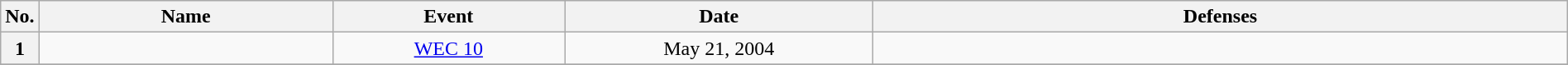<table class="wikitable" width=100%>
<tr>
<th width=1%>No.</th>
<th width=19%>Name</th>
<th width=15%>Event</th>
<th width=20%>Date</th>
<th width=45%>Defenses</th>
</tr>
<tr>
<th>1</th>
<td align=left><br></td>
<td align=center><a href='#'>WEC 10</a> <br></td>
<td align=center>May 21, 2004</td>
<td></td>
</tr>
<tr>
</tr>
</table>
